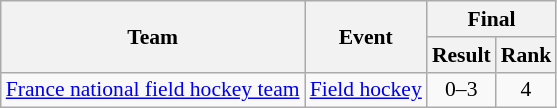<table class=wikitable style="font-size:90%">
<tr>
<th rowspan=2>Team</th>
<th rowspan=2>Event</th>
<th colspan=2>Final</th>
</tr>
<tr>
<th>Result</th>
<th>Rank</th>
</tr>
<tr>
<td><a href='#'>France national field hockey team</a></td>
<td><a href='#'>Field hockey</a></td>
<td align=center>0–3</td>
<td align=center>4</td>
</tr>
</table>
